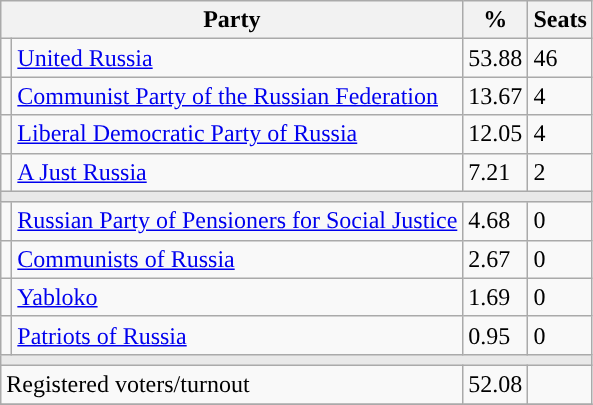<table class="wikitable">
<tr>
<th colspan=2>Party</th>
<th>%</th>
<th>Seats</th>
</tr>
<tr>
<td style="background:"></td>
<td><a href='#'>United Russia</a></td>
<td>53.88</td>
<td>46</td>
</tr>
<tr>
<td style="background:"></td>
<td><a href='#'>Communist Party of the Russian Federation</a></td>
<td>13.67</td>
<td>4</td>
</tr>
<tr>
<td style="background:"></td>
<td><a href='#'>Liberal Democratic Party of Russia</a></td>
<td>12.05</td>
<td>4</td>
</tr>
<tr>
<td style="background:"></td>
<td><a href='#'>A Just Russia</a></td>
<td>7.21</td>
<td>2</td>
</tr>
<tr>
<td colspan=4 style="background:#E9E9E9;"></td>
</tr>
<tr>
<td style="background:"></td>
<td><a href='#'>Russian Party of Pensioners for Social Justice</a></td>
<td>4.68</td>
<td>0</td>
</tr>
<tr>
<td style="background:"></td>
<td><a href='#'>Communists of Russia</a></td>
<td>2.67</td>
<td>0</td>
</tr>
<tr>
<td style="background:"></td>
<td><a href='#'>Yabloko</a></td>
<td>1.69</td>
<td>0</td>
</tr>
<tr>
<td style="background:"></td>
<td><a href='#'>Patriots of Russia</a></td>
<td>0.95</td>
<td>0</td>
</tr>
<tr>
<td colspan=4 style="background:#E9E9E9;"></td>
</tr>
<tr>
<td align=left colspan=2>Registered voters/turnout</td>
<td>52.08</td>
<td></td>
</tr>
<tr>
</tr>
</table>
